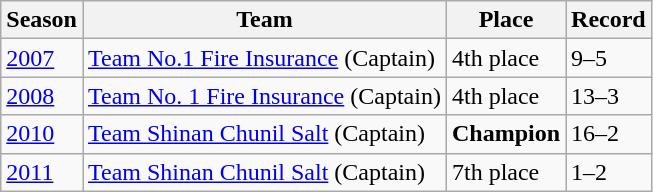<table class = "wikitable">
<tr>
<th>Season</th>
<th>Team</th>
<th>Place</th>
<th>Record</th>
</tr>
<tr>
<td><a href='#'>2007</a></td>
<td><a href='#'>Team No.1 Fire Insurance</a> (Captain)</td>
<td>4th place</td>
<td>9–5</td>
</tr>
<tr>
<td><a href='#'>2008</a></td>
<td><a href='#'>Team No. 1 Fire Insurance</a> (Captain)</td>
<td>4th place</td>
<td>13–3</td>
</tr>
<tr>
<td><a href='#'>2010</a></td>
<td><a href='#'>Team Shinan Chunil Salt</a> (Captain)</td>
<td><strong>Champion</strong></td>
<td>16–2</td>
</tr>
<tr>
<td><a href='#'>2011</a></td>
<td><a href='#'>Team Shinan Chunil Salt</a> (Captain)</td>
<td>7th place</td>
<td>1–2</td>
</tr>
</table>
